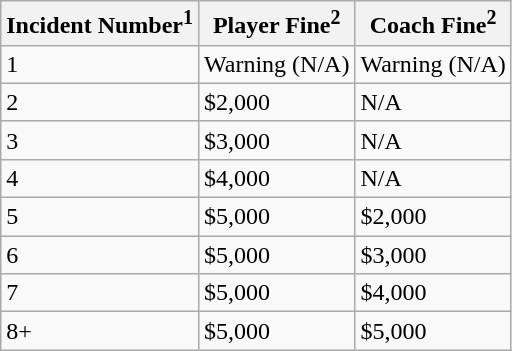<table class="wikitable sortable" style="border:0;">
<tr>
<th>Incident Number<sup>1</sup></th>
<th>Player Fine<sup>2</sup></th>
<th>Coach Fine<sup>2</sup></th>
</tr>
<tr>
<td>1</td>
<td>Warning (N/A)</td>
<td>Warning (N/A)</td>
</tr>
<tr>
<td>2</td>
<td>$2,000</td>
<td>N/A</td>
</tr>
<tr>
<td>3</td>
<td>$3,000</td>
<td>N/A</td>
</tr>
<tr>
<td>4</td>
<td>$4,000</td>
<td>N/A</td>
</tr>
<tr>
<td>5</td>
<td>$5,000</td>
<td>$2,000</td>
</tr>
<tr>
<td>6</td>
<td>$5,000</td>
<td>$3,000</td>
</tr>
<tr>
<td>7</td>
<td>$5,000</td>
<td>$4,000</td>
</tr>
<tr>
<td>8+</td>
<td>$5,000</td>
<td>$5,000</td>
</tr>
</table>
